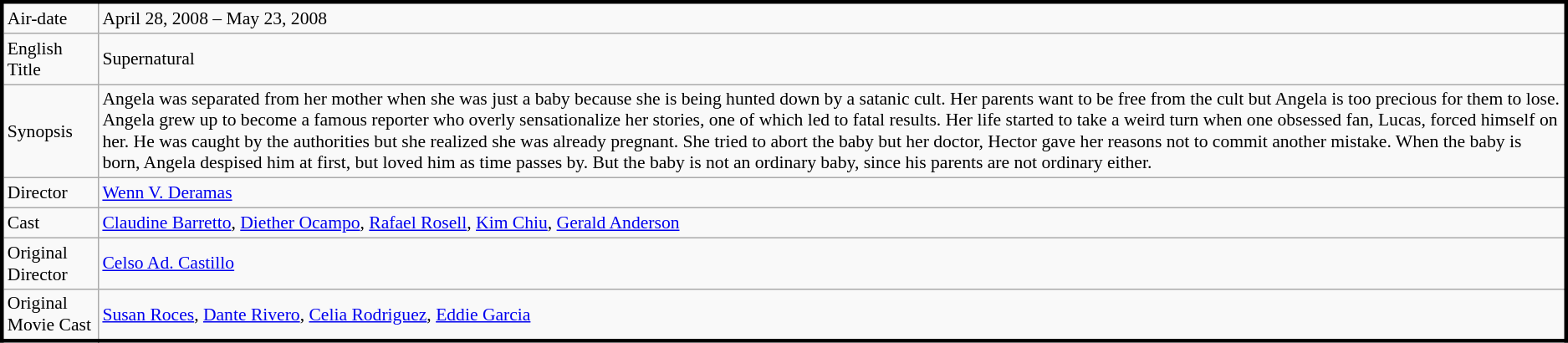<table class="wikitable" style="border:#000 solid; font-size:90%;">
<tr>
<td>Air-date</td>
<td>April 28, 2008 – May 23, 2008</td>
</tr>
<tr>
<td>English Title</td>
<td>Supernatural</td>
</tr>
<tr>
<td>Synopsis</td>
<td>Angela was separated from her mother when she was just a baby because she is being hunted down by a satanic cult. Her parents want to be free from the cult but Angela is too precious for them to lose. Angela grew up to become a famous reporter who overly sensationalize her stories, one of which led to fatal results. Her life started to take a weird turn when one obsessed fan, Lucas, forced himself on her. He was caught by the authorities but she realized she was already pregnant. She tried to abort the baby but her doctor, Hector gave her reasons not to commit another mistake. When the baby is born, Angela despised him at first, but loved him as time passes by. But the baby is not an ordinary baby, since his parents are not ordinary either.</td>
</tr>
<tr>
<td>Director</td>
<td><a href='#'>Wenn V. Deramas</a></td>
</tr>
<tr>
<td>Cast</td>
<td><a href='#'>Claudine Barretto</a>, <a href='#'>Diether Ocampo</a>, <a href='#'>Rafael Rosell</a>, <a href='#'>Kim Chiu</a>, <a href='#'>Gerald Anderson</a></td>
</tr>
<tr>
<td>Original Director</td>
<td><a href='#'>Celso Ad. Castillo</a></td>
</tr>
<tr>
<td>Original Movie Cast</td>
<td><a href='#'>Susan Roces</a>, <a href='#'>Dante Rivero</a>, <a href='#'>Celia Rodriguez</a>, <a href='#'>Eddie Garcia</a></td>
</tr>
</table>
